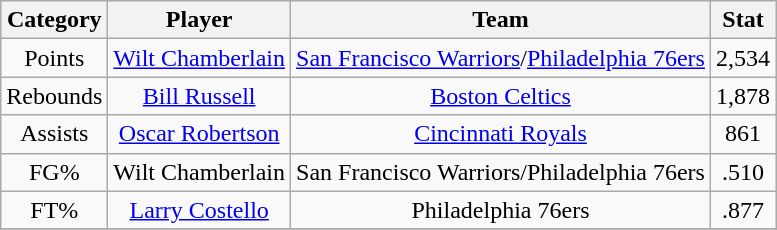<table class="wikitable" style="text-align:center">
<tr>
<th>Category</th>
<th>Player</th>
<th>Team</th>
<th>Stat</th>
</tr>
<tr>
<td>Points</td>
<td><a href='#'>Wilt Chamberlain</a></td>
<td><a href='#'>San Francisco Warriors</a>/<a href='#'>Philadelphia 76ers</a></td>
<td>2,534</td>
</tr>
<tr>
<td>Rebounds</td>
<td><a href='#'>Bill Russell</a></td>
<td><a href='#'>Boston Celtics</a></td>
<td>1,878</td>
</tr>
<tr>
<td>Assists</td>
<td><a href='#'>Oscar Robertson</a></td>
<td><a href='#'>Cincinnati Royals</a></td>
<td>861</td>
</tr>
<tr>
<td>FG%</td>
<td>Wilt Chamberlain</td>
<td>San Francisco Warriors/Philadelphia 76ers</td>
<td>.510</td>
</tr>
<tr>
<td>FT%</td>
<td><a href='#'>Larry Costello</a></td>
<td>Philadelphia 76ers</td>
<td>.877</td>
</tr>
<tr>
</tr>
</table>
